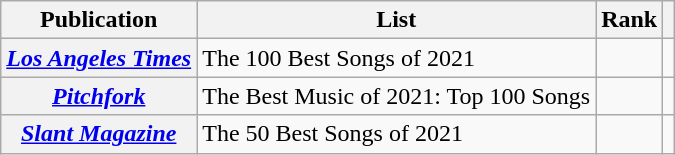<table class="wikitable sortable plainrowheaders">
<tr>
<th scope="col">Publication</th>
<th scope="col">List</th>
<th scope="col">Rank</th>
<th scope="col"></th>
</tr>
<tr>
<th scope="row"><em><a href='#'>Los Angeles Times</a></em></th>
<td>The 100 Best Songs of 2021</td>
<td></td>
<td align="center"></td>
</tr>
<tr>
<th scope="row"><em><a href='#'>Pitchfork</a></em></th>
<td>The Best Music of 2021: Top 100 Songs</td>
<td></td>
<td align="center"></td>
</tr>
<tr>
<th scope="row"><em><a href='#'>Slant Magazine</a></em></th>
<td>The 50 Best Songs of 2021</td>
<td></td>
<td align="center"></td>
</tr>
</table>
